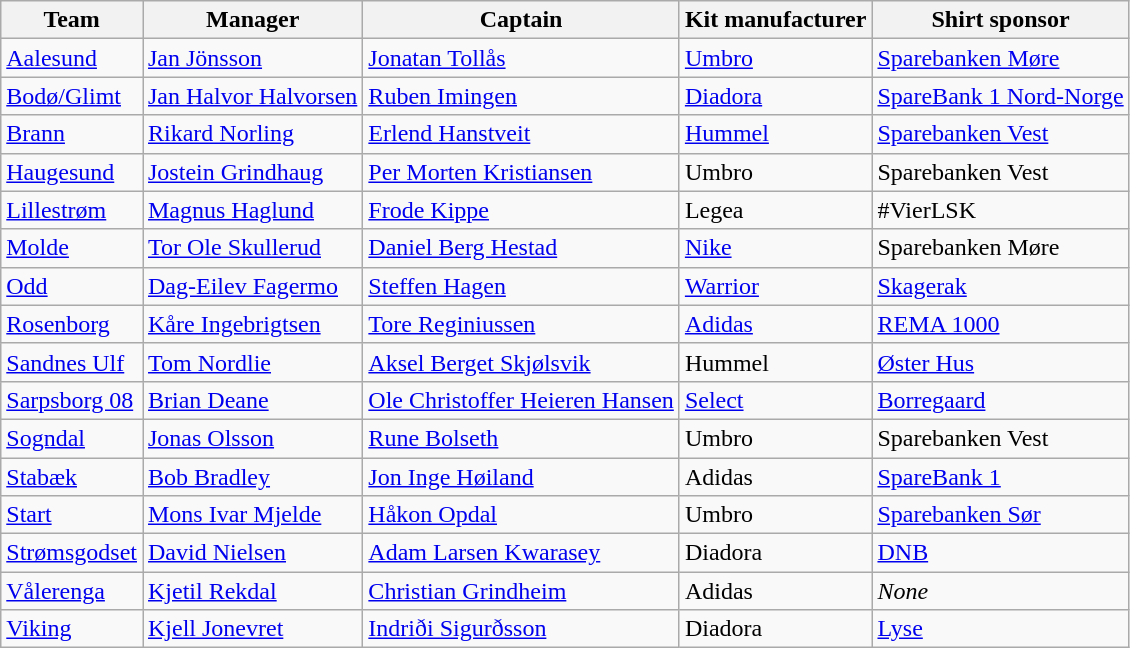<table class="wikitable sortable" style="text-align: left;">
<tr>
<th>Team</th>
<th>Manager</th>
<th>Captain</th>
<th>Kit manufacturer</th>
<th>Shirt sponsor</th>
</tr>
<tr>
<td><a href='#'>Aalesund</a></td>
<td> <a href='#'>Jan Jönsson</a></td>
<td> <a href='#'>Jonatan Tollås</a></td>
<td><a href='#'>Umbro</a></td>
<td><a href='#'>Sparebanken Møre</a></td>
</tr>
<tr>
<td><a href='#'>Bodø/Glimt</a></td>
<td> <a href='#'>Jan Halvor Halvorsen</a></td>
<td> <a href='#'>Ruben Imingen</a></td>
<td><a href='#'>Diadora</a></td>
<td><a href='#'>SpareBank 1 Nord-Norge</a></td>
</tr>
<tr>
<td><a href='#'>Brann</a></td>
<td> <a href='#'>Rikard Norling</a></td>
<td> <a href='#'>Erlend Hanstveit</a></td>
<td><a href='#'>Hummel</a></td>
<td><a href='#'>Sparebanken Vest</a></td>
</tr>
<tr>
<td><a href='#'>Haugesund</a></td>
<td> <a href='#'>Jostein Grindhaug</a></td>
<td> <a href='#'>Per Morten Kristiansen</a></td>
<td>Umbro</td>
<td>Sparebanken Vest</td>
</tr>
<tr>
<td><a href='#'>Lillestrøm</a></td>
<td> <a href='#'>Magnus Haglund</a></td>
<td> <a href='#'>Frode Kippe</a></td>
<td>Legea</td>
<td>#VierLSK</td>
</tr>
<tr>
<td><a href='#'>Molde</a></td>
<td> <a href='#'>Tor Ole Skullerud</a></td>
<td> <a href='#'>Daniel Berg Hestad</a></td>
<td><a href='#'>Nike</a></td>
<td>Sparebanken Møre</td>
</tr>
<tr>
<td><a href='#'>Odd</a></td>
<td> <a href='#'>Dag-Eilev Fagermo</a></td>
<td> <a href='#'>Steffen Hagen</a></td>
<td><a href='#'>Warrior</a></td>
<td><a href='#'>Skagerak</a></td>
</tr>
<tr>
<td><a href='#'>Rosenborg</a></td>
<td> <a href='#'>Kåre Ingebrigtsen</a></td>
<td> <a href='#'>Tore Reginiussen</a></td>
<td><a href='#'>Adidas</a></td>
<td><a href='#'>REMA 1000</a></td>
</tr>
<tr>
<td><a href='#'>Sandnes Ulf</a></td>
<td> <a href='#'>Tom Nordlie</a></td>
<td> <a href='#'>Aksel Berget Skjølsvik</a></td>
<td>Hummel</td>
<td><a href='#'>Øster Hus</a></td>
</tr>
<tr>
<td><a href='#'>Sarpsborg 08</a></td>
<td> <a href='#'>Brian Deane</a></td>
<td> <a href='#'>Ole Christoffer Heieren Hansen</a></td>
<td><a href='#'>Select</a></td>
<td><a href='#'>Borregaard</a></td>
</tr>
<tr>
<td><a href='#'>Sogndal</a></td>
<td> <a href='#'>Jonas Olsson</a></td>
<td> <a href='#'>Rune Bolseth</a></td>
<td>Umbro</td>
<td>Sparebanken Vest</td>
</tr>
<tr>
<td><a href='#'>Stabæk</a></td>
<td> <a href='#'>Bob Bradley</a></td>
<td> <a href='#'>Jon Inge Høiland</a></td>
<td>Adidas</td>
<td><a href='#'>SpareBank 1</a></td>
</tr>
<tr>
<td><a href='#'>Start</a></td>
<td> <a href='#'>Mons Ivar Mjelde</a></td>
<td> <a href='#'>Håkon Opdal</a></td>
<td>Umbro</td>
<td><a href='#'>Sparebanken Sør</a></td>
</tr>
<tr>
<td><a href='#'>Strømsgodset</a></td>
<td> <a href='#'>David Nielsen</a></td>
<td> <a href='#'>Adam Larsen Kwarasey</a></td>
<td>Diadora</td>
<td><a href='#'>DNB</a></td>
</tr>
<tr>
<td><a href='#'>Vålerenga</a></td>
<td> <a href='#'>Kjetil Rekdal</a></td>
<td> <a href='#'>Christian Grindheim</a></td>
<td>Adidas</td>
<td><em>None</em></td>
</tr>
<tr>
<td><a href='#'>Viking</a></td>
<td> <a href='#'>Kjell Jonevret</a></td>
<td> <a href='#'>Indriði Sigurðsson</a></td>
<td>Diadora</td>
<td><a href='#'>Lyse</a></td>
</tr>
</table>
